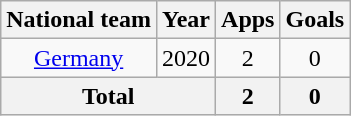<table class="wikitable" style="text-align: center;">
<tr>
<th>National team</th>
<th>Year</th>
<th>Apps</th>
<th>Goals</th>
</tr>
<tr>
<td><a href='#'>Germany</a></td>
<td>2020</td>
<td>2</td>
<td>0</td>
</tr>
<tr>
<th colspan="2">Total</th>
<th>2</th>
<th>0</th>
</tr>
</table>
